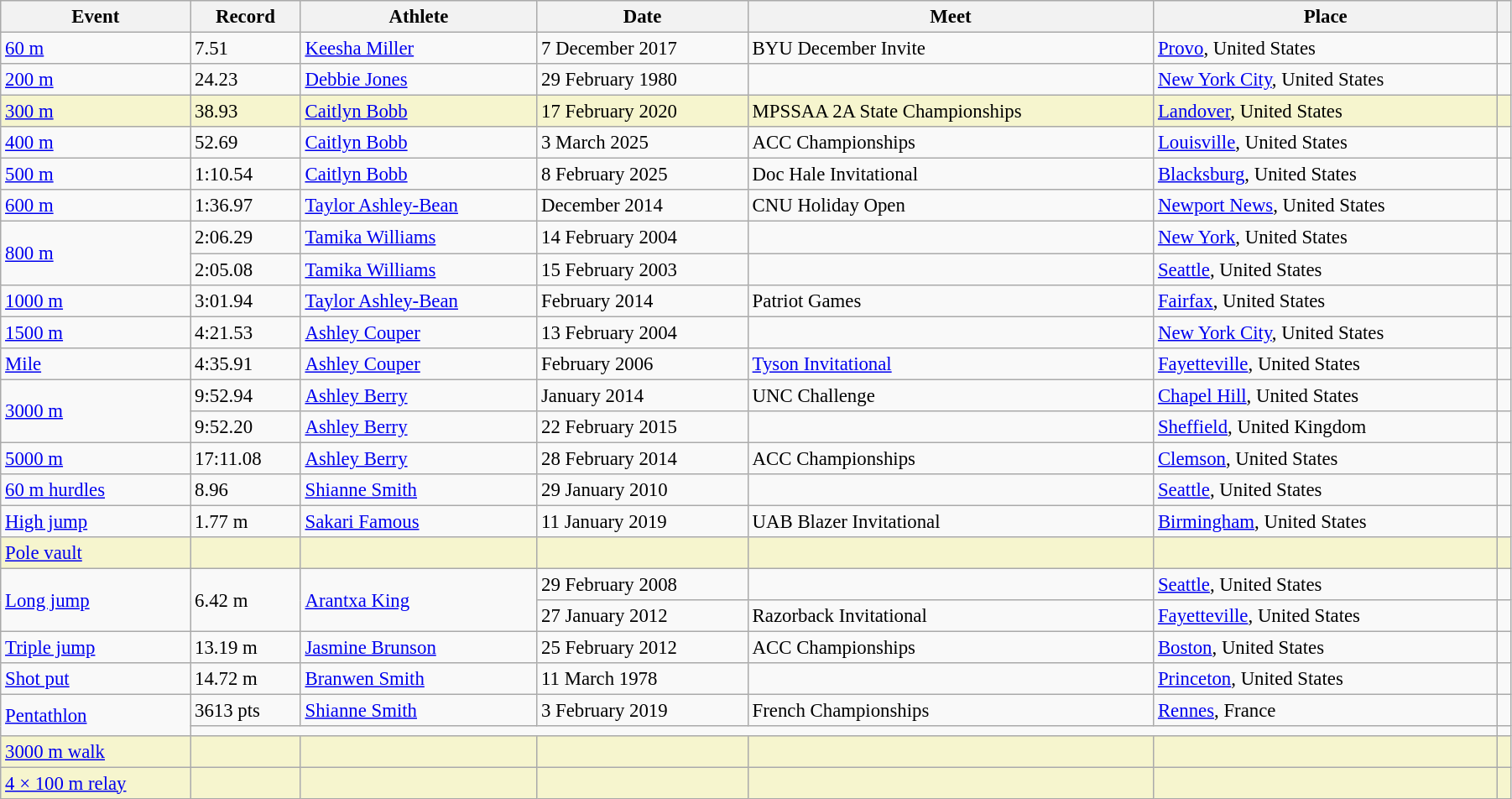<table class="wikitable" style="font-size:95%; width: 95%;">
<tr>
<th>Event</th>
<th>Record</th>
<th>Athlete</th>
<th>Date</th>
<th>Meet</th>
<th>Place</th>
<th></th>
</tr>
<tr>
<td><a href='#'>60 m</a></td>
<td>7.51 </td>
<td><a href='#'>Keesha Miller</a></td>
<td>7 December 2017</td>
<td>BYU December Invite</td>
<td><a href='#'>Provo</a>, United States</td>
<td></td>
</tr>
<tr>
<td><a href='#'>200 m</a></td>
<td>24.23</td>
<td><a href='#'>Debbie Jones</a></td>
<td>29 February 1980</td>
<td></td>
<td><a href='#'>New York City</a>, United States</td>
<td></td>
</tr>
<tr style="background:#f6F5CE;">
<td><a href='#'>300 m</a></td>
<td>38.93</td>
<td><a href='#'>Caitlyn Bobb</a></td>
<td>17 February 2020</td>
<td>MPSSAA 2A State Championships</td>
<td><a href='#'>Landover</a>, United States</td>
<td></td>
</tr>
<tr>
<td><a href='#'>400 m</a></td>
<td>52.69</td>
<td><a href='#'>Caitlyn Bobb</a></td>
<td>3 March 2025</td>
<td>ACC Championships</td>
<td><a href='#'>Louisville</a>, United States</td>
<td></td>
</tr>
<tr>
<td><a href='#'>500 m</a></td>
<td>1:10.54</td>
<td><a href='#'>Caitlyn Bobb</a></td>
<td>8 February 2025</td>
<td>Doc Hale Invitational</td>
<td><a href='#'>Blacksburg</a>, United States</td>
<td></td>
</tr>
<tr>
<td><a href='#'>600 m</a></td>
<td>1:36.97</td>
<td><a href='#'>Taylor Ashley-Bean</a></td>
<td>December 2014</td>
<td>CNU Holiday Open</td>
<td><a href='#'>Newport News</a>, United States</td>
<td></td>
</tr>
<tr>
<td rowspan=2><a href='#'>800 m</a></td>
<td>2:06.29</td>
<td><a href='#'>Tamika Williams</a></td>
<td>14 February 2004</td>
<td></td>
<td><a href='#'>New York</a>, United States</td>
<td></td>
</tr>
<tr>
<td>2:05.08 </td>
<td><a href='#'>Tamika Williams</a></td>
<td>15 February 2003</td>
<td></td>
<td><a href='#'>Seattle</a>, United States</td>
<td></td>
</tr>
<tr>
<td><a href='#'>1000 m</a></td>
<td>3:01.94</td>
<td><a href='#'>Taylor Ashley-Bean</a></td>
<td>February 2014</td>
<td>Patriot Games</td>
<td><a href='#'>Fairfax</a>, United States</td>
<td></td>
</tr>
<tr>
<td><a href='#'>1500 m</a></td>
<td>4:21.53</td>
<td><a href='#'>Ashley Couper</a></td>
<td>13 February 2004</td>
<td></td>
<td><a href='#'>New York City</a>, United States</td>
<td></td>
</tr>
<tr>
<td><a href='#'>Mile</a></td>
<td>4:35.91</td>
<td><a href='#'>Ashley Couper</a></td>
<td>February 2006</td>
<td><a href='#'>Tyson Invitational</a></td>
<td><a href='#'>Fayetteville</a>, United States</td>
<td></td>
</tr>
<tr>
<td rowspan=2><a href='#'>3000 m</a></td>
<td>9:52.94</td>
<td><a href='#'>Ashley Berry</a></td>
<td>January 2014</td>
<td>UNC Challenge</td>
<td><a href='#'>Chapel Hill</a>, United States</td>
<td></td>
</tr>
<tr>
<td>9:52.20</td>
<td><a href='#'>Ashley Berry</a></td>
<td>22 February 2015</td>
<td></td>
<td><a href='#'>Sheffield</a>, United Kingdom</td>
<td></td>
</tr>
<tr>
<td><a href='#'>5000 m</a></td>
<td>17:11.08</td>
<td><a href='#'>Ashley Berry</a></td>
<td>28 February 2014</td>
<td>ACC Championships</td>
<td><a href='#'>Clemson</a>, United States</td>
<td></td>
</tr>
<tr>
<td><a href='#'>60 m hurdles</a></td>
<td>8.96</td>
<td><a href='#'>Shianne Smith</a></td>
<td>29 January 2010</td>
<td></td>
<td><a href='#'>Seattle</a>, United States</td>
<td></td>
</tr>
<tr>
<td><a href='#'>High jump</a></td>
<td>1.77 m</td>
<td><a href='#'>Sakari Famous</a></td>
<td>11 January 2019</td>
<td>UAB Blazer Invitational</td>
<td><a href='#'>Birmingham</a>, United States</td>
<td></td>
</tr>
<tr style="background:#f6F5CE;">
<td><a href='#'>Pole vault</a></td>
<td></td>
<td></td>
<td></td>
<td></td>
<td></td>
<td></td>
</tr>
<tr>
<td rowspan=2><a href='#'>Long jump</a></td>
<td rowspan=2>6.42 m</td>
<td rowspan=2><a href='#'>Arantxa King</a></td>
<td>29 February 2008</td>
<td></td>
<td><a href='#'>Seattle</a>, United States</td>
<td></td>
</tr>
<tr>
<td>27 January 2012</td>
<td>Razorback Invitational</td>
<td><a href='#'>Fayetteville</a>, United States</td>
<td></td>
</tr>
<tr>
<td><a href='#'>Triple jump</a></td>
<td>13.19 m</td>
<td><a href='#'>Jasmine Brunson</a></td>
<td>25 February 2012</td>
<td>ACC Championships</td>
<td><a href='#'>Boston</a>, United States</td>
<td></td>
</tr>
<tr>
<td><a href='#'>Shot put</a></td>
<td>14.72 m</td>
<td><a href='#'>Branwen Smith</a></td>
<td>11 March 1978</td>
<td></td>
<td><a href='#'>Princeton</a>, United States</td>
<td></td>
</tr>
<tr>
<td rowspan=2><a href='#'>Pentathlon</a></td>
<td>3613 pts</td>
<td><a href='#'>Shianne Smith</a></td>
<td>3 February 2019</td>
<td>French Championships</td>
<td><a href='#'>Rennes</a>, France</td>
<td></td>
</tr>
<tr>
<td colspan=5></td>
<td></td>
</tr>
<tr style="background:#f6F5CE;">
<td><a href='#'>3000 m walk</a></td>
<td></td>
<td></td>
<td></td>
<td></td>
<td></td>
<td></td>
</tr>
<tr style="background:#f6F5CE;">
<td><a href='#'>4 × 100 m relay</a></td>
<td></td>
<td></td>
<td></td>
<td></td>
<td></td>
<td></td>
</tr>
</table>
